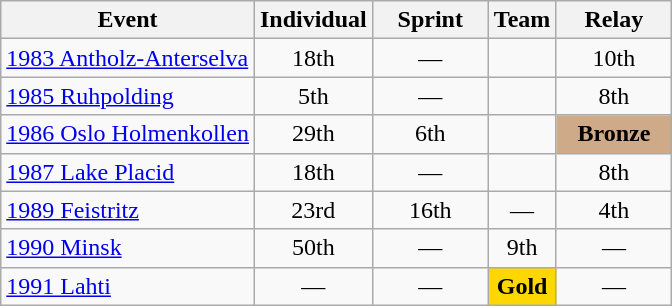<table class="wikitable" style="text-align: center;">
<tr ">
<th>Event</th>
<th style="width:70px;">Individual</th>
<th style="width:70px;">Sprint</th>
<th>Team</th>
<th style="width:70px;">Relay</th>
</tr>
<tr>
<td align=left> <a href='#'>1983 Antholz-Anterselva</a></td>
<td>18th</td>
<td>—</td>
<td></td>
<td>10th</td>
</tr>
<tr>
<td align=left> <a href='#'>1985 Ruhpolding</a></td>
<td>5th</td>
<td>—</td>
<td></td>
<td>8th</td>
</tr>
<tr>
<td align=left> <a href='#'>1986 Oslo Holmenkollen</a></td>
<td>29th</td>
<td>6th</td>
<td></td>
<td style="background:#cfaa88;"><strong>Bronze</strong></td>
</tr>
<tr>
<td align=left> <a href='#'>1987 Lake Placid</a></td>
<td>18th</td>
<td>—</td>
<td></td>
<td>8th</td>
</tr>
<tr>
<td align=left> <a href='#'>1989 Feistritz</a></td>
<td>23rd</td>
<td>16th</td>
<td>—</td>
<td>4th</td>
</tr>
<tr>
<td align=left> <a href='#'>1990 Minsk</a></td>
<td>50th</td>
<td>—</td>
<td>9th</td>
<td>—</td>
</tr>
<tr>
<td align=left> <a href='#'>1991 Lahti</a></td>
<td>—</td>
<td>—</td>
<td style="background:gold;"><strong>Gold</strong></td>
<td>—</td>
</tr>
</table>
